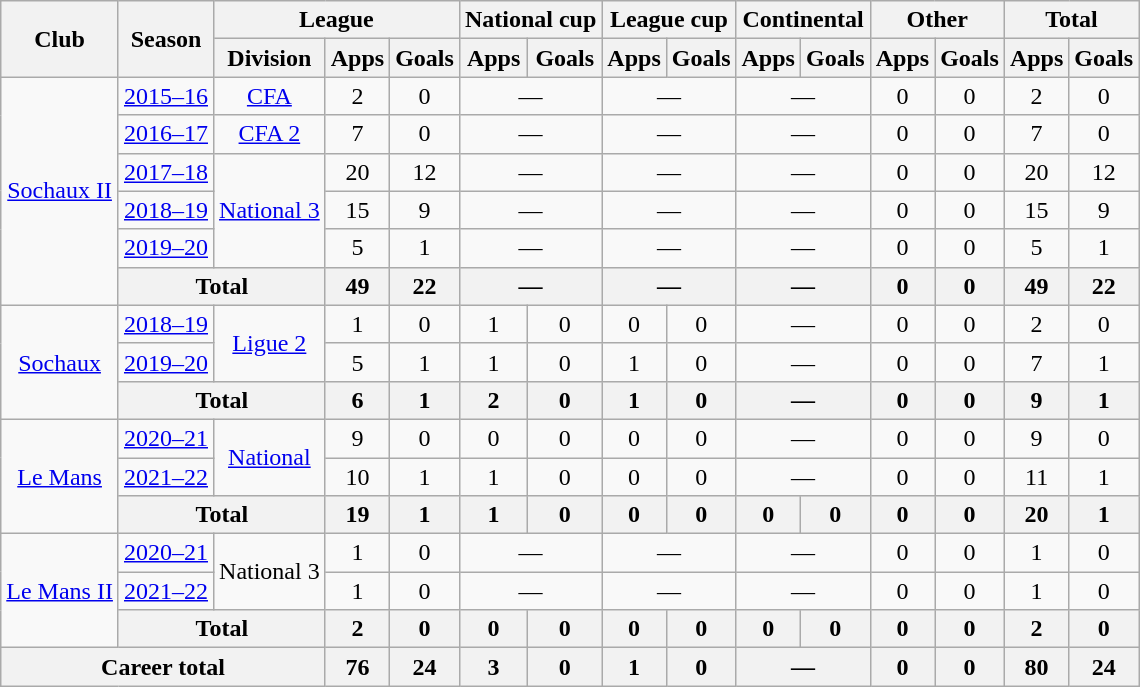<table class="wikitable" style="text-align:center">
<tr>
<th rowspan="2">Club</th>
<th rowspan="2">Season</th>
<th colspan="3">League</th>
<th colspan="2">National cup</th>
<th colspan="2">League cup</th>
<th colspan="2">Continental</th>
<th colspan="2">Other</th>
<th colspan="2">Total</th>
</tr>
<tr>
<th>Division</th>
<th>Apps</th>
<th>Goals</th>
<th>Apps</th>
<th>Goals</th>
<th>Apps</th>
<th>Goals</th>
<th>Apps</th>
<th>Goals</th>
<th>Apps</th>
<th>Goals</th>
<th>Apps</th>
<th>Goals</th>
</tr>
<tr>
<td rowspan="6"><a href='#'>Sochaux II</a></td>
<td><a href='#'>2015–16</a></td>
<td><a href='#'>CFA</a></td>
<td>2</td>
<td>0</td>
<td colspan="2">—</td>
<td colspan="2">—</td>
<td colspan="2">—</td>
<td>0</td>
<td>0</td>
<td>2</td>
<td>0</td>
</tr>
<tr>
<td><a href='#'>2016–17</a></td>
<td><a href='#'>CFA 2</a></td>
<td>7</td>
<td>0</td>
<td colspan="2">—</td>
<td colspan="2">—</td>
<td colspan="2">—</td>
<td>0</td>
<td>0</td>
<td>7</td>
<td>0</td>
</tr>
<tr>
<td><a href='#'>2017–18</a></td>
<td rowspan="3"><a href='#'>National 3</a></td>
<td>20</td>
<td>12</td>
<td colspan="2">—</td>
<td colspan="2">—</td>
<td colspan="2">—</td>
<td>0</td>
<td>0</td>
<td>20</td>
<td>12</td>
</tr>
<tr>
<td><a href='#'>2018–19</a></td>
<td>15</td>
<td>9</td>
<td colspan="2">—</td>
<td colspan="2">—</td>
<td colspan="2">—</td>
<td>0</td>
<td>0</td>
<td>15</td>
<td>9</td>
</tr>
<tr>
<td><a href='#'>2019–20</a></td>
<td>5</td>
<td>1</td>
<td colspan="2">—</td>
<td colspan="2">—</td>
<td colspan="2">—</td>
<td>0</td>
<td>0</td>
<td>5</td>
<td>1</td>
</tr>
<tr>
<th colspan="2">Total</th>
<th>49</th>
<th>22</th>
<th colspan="2">—</th>
<th colspan="2">—</th>
<th colspan="2">—</th>
<th>0</th>
<th>0</th>
<th>49</th>
<th>22</th>
</tr>
<tr>
<td rowspan="3"><a href='#'>Sochaux</a></td>
<td><a href='#'>2018–19</a></td>
<td rowspan="2"><a href='#'>Ligue 2</a></td>
<td>1</td>
<td>0</td>
<td>1</td>
<td>0</td>
<td>0</td>
<td>0</td>
<td colspan="2">—</td>
<td>0</td>
<td>0</td>
<td>2</td>
<td>0</td>
</tr>
<tr>
<td><a href='#'>2019–20</a></td>
<td>5</td>
<td>1</td>
<td>1</td>
<td>0</td>
<td>1</td>
<td>0</td>
<td colspan="2">—</td>
<td>0</td>
<td>0</td>
<td>7</td>
<td>1</td>
</tr>
<tr>
<th colspan="2">Total</th>
<th>6</th>
<th>1</th>
<th>2</th>
<th>0</th>
<th>1</th>
<th>0</th>
<th colspan="2">—</th>
<th>0</th>
<th>0</th>
<th>9</th>
<th>1</th>
</tr>
<tr>
<td rowspan="3"><a href='#'>Le Mans</a></td>
<td><a href='#'>2020–21</a></td>
<td rowspan="2"><a href='#'>National</a></td>
<td>9</td>
<td>0</td>
<td>0</td>
<td>0</td>
<td>0</td>
<td>0</td>
<td colspan="2">—</td>
<td>0</td>
<td>0</td>
<td>9</td>
<td>0</td>
</tr>
<tr>
<td><a href='#'>2021–22</a></td>
<td>10</td>
<td>1</td>
<td>1</td>
<td>0</td>
<td>0</td>
<td>0</td>
<td colspan="2">—</td>
<td>0</td>
<td>0</td>
<td>11</td>
<td>1</td>
</tr>
<tr>
<th colspan="2">Total</th>
<th>19</th>
<th>1</th>
<th>1</th>
<th>0</th>
<th>0</th>
<th>0</th>
<th>0</th>
<th>0</th>
<th>0</th>
<th>0</th>
<th>20</th>
<th>1</th>
</tr>
<tr>
<td rowspan="3"><a href='#'>Le Mans II</a></td>
<td><a href='#'>2020–21</a></td>
<td rowspan="2">National 3</td>
<td>1</td>
<td>0</td>
<td colspan="2">—</td>
<td colspan="2">—</td>
<td colspan="2">—</td>
<td>0</td>
<td>0</td>
<td>1</td>
<td>0</td>
</tr>
<tr>
<td><a href='#'>2021–22</a></td>
<td>1</td>
<td>0</td>
<td colspan="2">—</td>
<td colspan="2">—</td>
<td colspan="2">—</td>
<td>0</td>
<td>0</td>
<td>1</td>
<td>0</td>
</tr>
<tr>
<th colspan="2">Total</th>
<th>2</th>
<th>0</th>
<th>0</th>
<th>0</th>
<th>0</th>
<th>0</th>
<th>0</th>
<th>0</th>
<th>0</th>
<th>0</th>
<th>2</th>
<th>0</th>
</tr>
<tr>
<th colspan="3">Career total</th>
<th>76</th>
<th>24</th>
<th>3</th>
<th>0</th>
<th>1</th>
<th>0</th>
<th colspan="2">—</th>
<th>0</th>
<th>0</th>
<th>80</th>
<th>24</th>
</tr>
</table>
